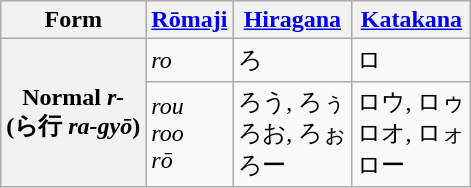<table class="wikitable">
<tr>
<th>Form</th>
<th><a href='#'>Rōmaji</a></th>
<th><a href='#'>Hiragana</a></th>
<th><a href='#'>Katakana</a></th>
</tr>
<tr>
<th rowspan="2">Normal <em>r-</em><br>(ら行 <em>ra-gyō</em>)</th>
<td><em>ro</em></td>
<td>ろ</td>
<td>ロ</td>
</tr>
<tr>
<td><em>rou</em><br><em>roo</em><br><em>rō</em></td>
<td>ろう, ろぅ<br>ろお, ろぉ<br>ろー</td>
<td>ロウ, ロゥ<br>ロオ, ロォ<br>ロー</td>
</tr>
</table>
